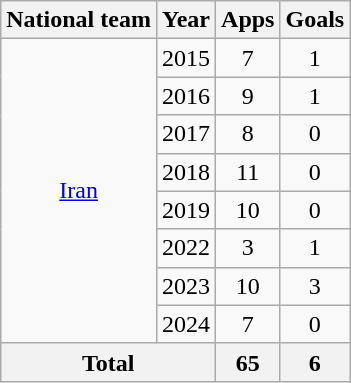<table class="wikitable" style="text-align:center">
<tr>
<th>National team</th>
<th>Year</th>
<th>Apps</th>
<th>Goals</th>
</tr>
<tr>
<td rowspan="8"><a href='#'>Iran</a></td>
<td>2015</td>
<td>7</td>
<td>1</td>
</tr>
<tr>
<td>2016</td>
<td>9</td>
<td>1</td>
</tr>
<tr>
<td>2017</td>
<td>8</td>
<td>0</td>
</tr>
<tr>
<td>2018</td>
<td>11</td>
<td>0</td>
</tr>
<tr>
<td>2019</td>
<td>10</td>
<td>0</td>
</tr>
<tr>
<td>2022</td>
<td>3</td>
<td>1</td>
</tr>
<tr>
<td>2023</td>
<td>10</td>
<td>3</td>
</tr>
<tr>
<td>2024</td>
<td>7</td>
<td>0</td>
</tr>
<tr>
<th colspan="2">Total</th>
<th>65</th>
<th>6</th>
</tr>
</table>
